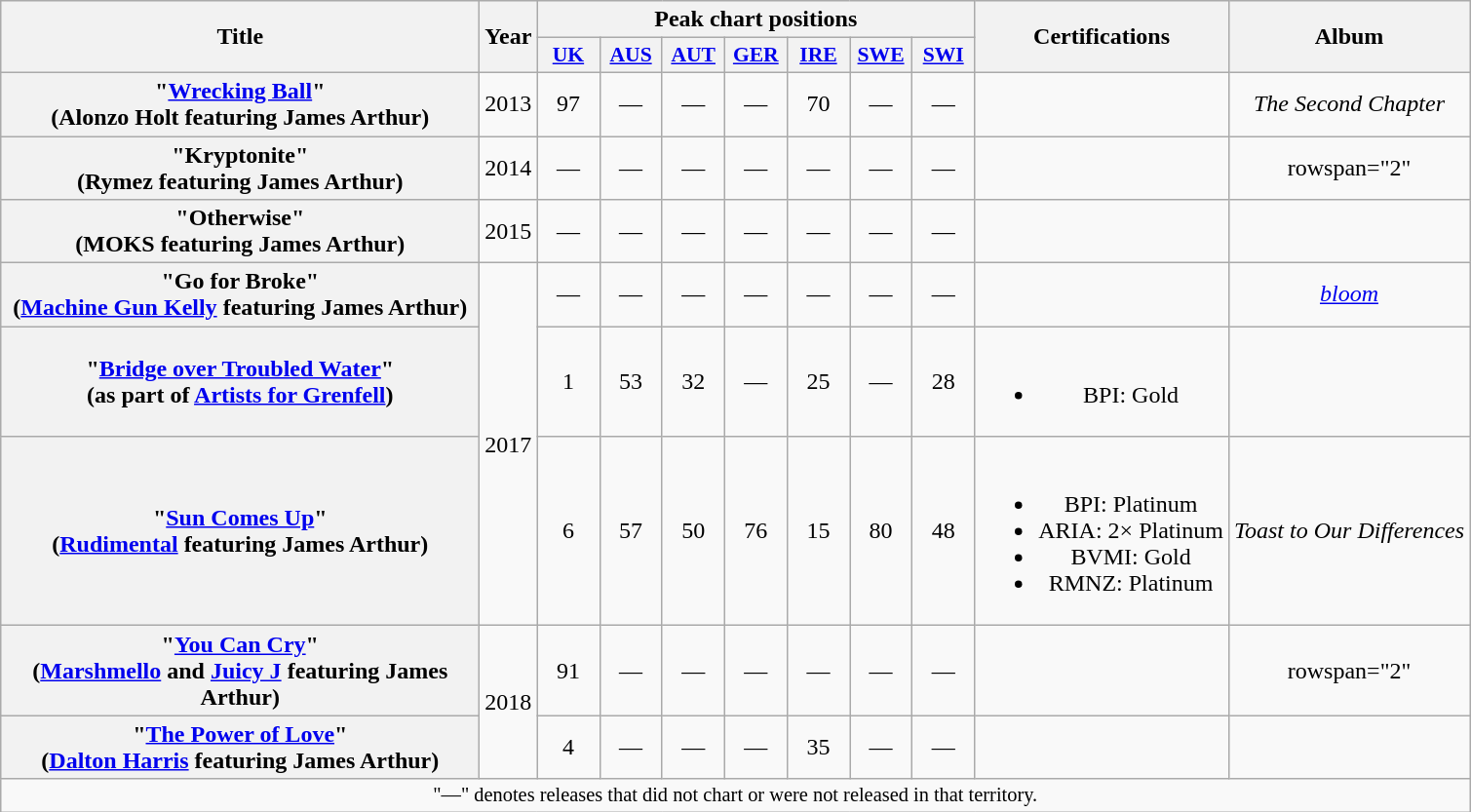<table class="wikitable plainrowheaders" style="text-align:center;" border="1">
<tr>
<th scope="col" rowspan="2" style="width:20em;">Title</th>
<th scope="col" rowspan="2" style="width:1em;">Year</th>
<th scope="col" colspan="7">Peak chart positions</th>
<th scope="col" rowspan="2">Certifications</th>
<th scope="col" rowspan="2">Album</th>
</tr>
<tr>
<th scope="col" style="width:2.5em;font-size:90%;"><a href='#'>UK</a><br></th>
<th scope="col" style="width:2.5em;font-size:90%;"><a href='#'>AUS</a><br></th>
<th scope="col" style="width:2.5em;font-size:90%;"><a href='#'>AUT</a><br></th>
<th scope="col" style="width:2.5em;font-size:90%;"><a href='#'>GER</a><br></th>
<th scope="col" style="width:2.5em;font-size:90%;"><a href='#'>IRE</a><br></th>
<th scope="col" style="width:2.5em;font-size:90%;"><a href='#'>SWE</a><br></th>
<th scope="col" style="width:2.5em;font-size:90%;"><a href='#'>SWI</a><br></th>
</tr>
<tr>
<th scope="row">"<a href='#'>Wrecking Ball</a>"<br><span>(Alonzo Holt featuring James Arthur)</span></th>
<td>2013</td>
<td>97</td>
<td>—</td>
<td>—</td>
<td>—</td>
<td>70</td>
<td>—</td>
<td>—</td>
<td></td>
<td><em>The Second Chapter</em></td>
</tr>
<tr>
<th scope="row">"Kryptonite"<br><span>(Rymez featuring James Arthur)</span></th>
<td>2014</td>
<td>—</td>
<td>—</td>
<td>—</td>
<td>—</td>
<td>—</td>
<td>—</td>
<td>—</td>
<td></td>
<td>rowspan="2" </td>
</tr>
<tr>
<th scope="row">"Otherwise"<br><span>(MOKS featuring James Arthur)</span></th>
<td>2015</td>
<td>—</td>
<td>—</td>
<td>—</td>
<td>—</td>
<td>—</td>
<td>—</td>
<td>—</td>
<td></td>
</tr>
<tr>
<th scope="row">"Go for Broke"<br><span>(<a href='#'>Machine Gun Kelly</a> featuring James Arthur)</span></th>
<td rowspan="3">2017</td>
<td>—</td>
<td>—</td>
<td>—</td>
<td>—</td>
<td>—</td>
<td>—</td>
<td>—</td>
<td></td>
<td><em><a href='#'>bloom</a></em></td>
</tr>
<tr>
<th scope="row">"<a href='#'>Bridge over Troubled Water</a>"<br><span>(as part of <a href='#'>Artists for Grenfell</a>)</span></th>
<td>1</td>
<td>53</td>
<td>32</td>
<td>—</td>
<td>25</td>
<td>—</td>
<td>28</td>
<td><br><ul><li>BPI: Gold</li></ul></td>
<td></td>
</tr>
<tr>
<th scope="row">"<a href='#'>Sun Comes Up</a>"<br><span>(<a href='#'>Rudimental</a> featuring James Arthur)</span></th>
<td>6</td>
<td>57</td>
<td>50</td>
<td>76</td>
<td>15</td>
<td>80</td>
<td>48</td>
<td><br><ul><li>BPI: Platinum</li><li>ARIA: 2× Platinum</li><li>BVMI: Gold</li><li>RMNZ: Platinum</li></ul></td>
<td><em>Toast to Our Differences</em></td>
</tr>
<tr>
<th scope="row">"<a href='#'>You Can Cry</a>"<br><span>(<a href='#'>Marshmello</a> and <a href='#'>Juicy J</a> featuring James Arthur)</span></th>
<td rowspan="2">2018</td>
<td>91</td>
<td>—</td>
<td>—</td>
<td>—</td>
<td>—</td>
<td>—</td>
<td>—</td>
<td></td>
<td>rowspan="2" </td>
</tr>
<tr>
<th scope="row">"<a href='#'>The Power of Love</a>"<br><span>(<a href='#'>Dalton Harris</a> featuring James Arthur)</span></th>
<td>4</td>
<td>—</td>
<td>—</td>
<td>—</td>
<td>35</td>
<td>—</td>
<td>—</td>
<td></td>
</tr>
<tr>
<td colspan="16" style="font-size:85%">"—" denotes releases that did not chart or were not released in that territory.</td>
</tr>
</table>
